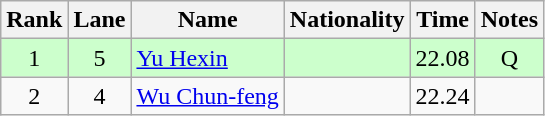<table class="wikitable sortable" style="text-align:center">
<tr>
<th>Rank</th>
<th>Lane</th>
<th>Name</th>
<th>Nationality</th>
<th>Time</th>
<th>Notes</th>
</tr>
<tr bgcolor=ccffcc>
<td>1</td>
<td>5</td>
<td align=left><a href='#'>Yu Hexin</a></td>
<td align=left></td>
<td>22.08</td>
<td>Q</td>
</tr>
<tr>
<td>2</td>
<td>4</td>
<td align=left><a href='#'>Wu Chun-feng</a></td>
<td align=left></td>
<td>22.24</td>
<td></td>
</tr>
</table>
